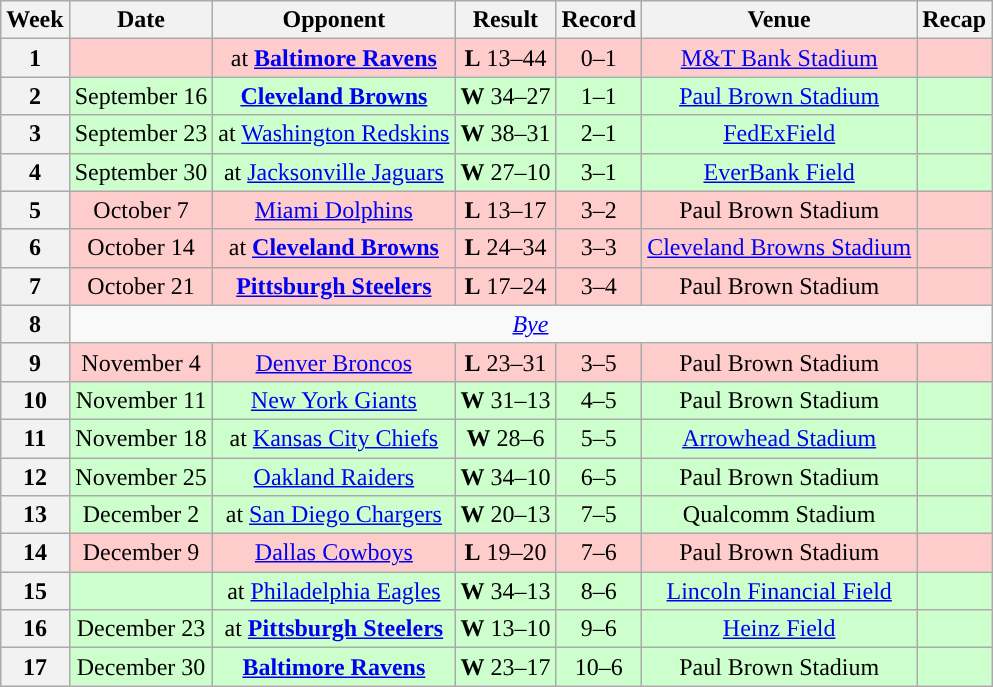<table class="wikitable" style="text-align:center">
<tr>
<th>Week</th>
<th>Date</th>
<th>Opponent</th>
<th>Result</th>
<th>Record</th>
<th>Venue</th>
<th>Recap</th>
</tr>
<tr style="background:#fcc">
<th>1</th>
<td></td>
<td>at <strong><a href='#'>Baltimore Ravens</a></strong></td>
<td><strong>L</strong> 13–44</td>
<td>0–1</td>
<td><a href='#'>M&T Bank Stadium</a></td>
<td></td>
</tr>
<tr style="background:#cfc">
<th>2</th>
<td>September 16</td>
<td><strong><a href='#'>Cleveland Browns</a></strong></td>
<td><strong>W</strong> 34–27</td>
<td>1–1</td>
<td><a href='#'>Paul Brown Stadium</a></td>
<td></td>
</tr>
<tr style="background:#cfc">
<th>3</th>
<td>September 23</td>
<td>at <a href='#'>Washington Redskins</a></td>
<td><strong>W</strong> 38–31</td>
<td>2–1</td>
<td><a href='#'>FedExField</a></td>
<td></td>
</tr>
<tr style="background:#cfc">
<th>4</th>
<td>September 30</td>
<td>at <a href='#'>Jacksonville Jaguars</a></td>
<td><strong>W</strong> 27–10</td>
<td>3–1</td>
<td><a href='#'>EverBank Field</a></td>
<td></td>
</tr>
<tr style="background:#fcc">
<th>5</th>
<td>October 7</td>
<td><a href='#'>Miami Dolphins</a></td>
<td><strong>L</strong> 13–17</td>
<td>3–2</td>
<td>Paul Brown Stadium</td>
<td></td>
</tr>
<tr style="background:#fcc">
<th>6</th>
<td>October 14</td>
<td>at <strong><a href='#'>Cleveland Browns</a></strong></td>
<td><strong>L</strong> 24–34</td>
<td>3–3</td>
<td><a href='#'>Cleveland Browns Stadium</a></td>
<td></td>
</tr>
<tr style="background:#fcc">
<th>7</th>
<td>October 21</td>
<td><strong><a href='#'>Pittsburgh Steelers</a></strong></td>
<td><strong>L</strong> 17–24</td>
<td>3–4</td>
<td>Paul Brown Stadium</td>
<td></td>
</tr>
<tr>
<th>8</th>
<td colspan="6"><em><a href='#'>Bye</a></em></td>
</tr>
<tr style="background:#fcc">
<th>9</th>
<td>November 4</td>
<td><a href='#'>Denver Broncos</a></td>
<td><strong>L</strong> 23–31</td>
<td>3–5</td>
<td>Paul Brown Stadium</td>
<td></td>
</tr>
<tr style="background:#cfc">
<th>10</th>
<td>November 11</td>
<td><a href='#'>New York Giants</a></td>
<td><strong>W</strong> 31–13</td>
<td>4–5</td>
<td>Paul Brown Stadium</td>
<td></td>
</tr>
<tr style="background:#cfc">
<th>11</th>
<td>November 18</td>
<td>at <a href='#'>Kansas City Chiefs</a></td>
<td><strong>W</strong> 28–6</td>
<td>5–5</td>
<td><a href='#'>Arrowhead Stadium</a></td>
<td></td>
</tr>
<tr style="background:#cfc">
<th>12</th>
<td>November 25</td>
<td><a href='#'>Oakland Raiders</a></td>
<td><strong>W</strong> 34–10</td>
<td>6–5</td>
<td>Paul Brown Stadium</td>
<td></td>
</tr>
<tr style="background:#cfc">
<th>13</th>
<td>December 2</td>
<td>at <a href='#'>San Diego Chargers</a></td>
<td><strong>W</strong> 20–13</td>
<td>7–5</td>
<td>Qualcomm Stadium</td>
<td></td>
</tr>
<tr style="background:#fcc">
<th>14</th>
<td>December 9</td>
<td><a href='#'>Dallas Cowboys</a></td>
<td><strong>L</strong> 19–20</td>
<td>7–6</td>
<td>Paul Brown Stadium</td>
<td></td>
</tr>
<tr style="background:#cfc">
<th>15</th>
<td></td>
<td>at <a href='#'>Philadelphia Eagles</a></td>
<td><strong>W</strong> 34–13</td>
<td>8–6</td>
<td><a href='#'>Lincoln Financial Field</a></td>
<td></td>
</tr>
<tr style="background:#cfc">
<th>16</th>
<td>December 23</td>
<td>at <strong><a href='#'>Pittsburgh Steelers</a></strong></td>
<td><strong>W</strong> 13–10</td>
<td>9–6</td>
<td><a href='#'>Heinz Field</a></td>
<td></td>
</tr>
<tr style="background:#cfc">
<th>17</th>
<td>December 30</td>
<td><strong><a href='#'>Baltimore Ravens</a></strong></td>
<td><strong>W</strong> 23–17</td>
<td>10–6</td>
<td>Paul Brown Stadium</td>
<td></td>
</tr>
</table>
